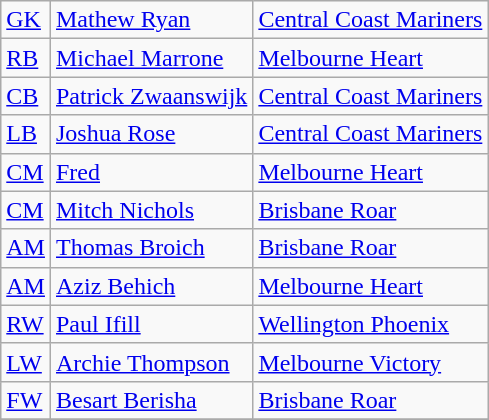<table class="wikitable">
<tr>
<td><a href='#'>GK</a></td>
<td> <a href='#'>Mathew Ryan</a></td>
<td><a href='#'>Central Coast Mariners</a></td>
</tr>
<tr>
<td><a href='#'>RB</a></td>
<td> <a href='#'>Michael Marrone</a></td>
<td><a href='#'>Melbourne Heart</a></td>
</tr>
<tr>
<td><a href='#'>CB</a></td>
<td> <a href='#'>Patrick Zwaanswijk</a></td>
<td><a href='#'>Central Coast Mariners</a></td>
</tr>
<tr>
<td><a href='#'>LB</a></td>
<td> <a href='#'>Joshua Rose</a></td>
<td><a href='#'>Central Coast Mariners</a></td>
</tr>
<tr>
<td><a href='#'>CM</a></td>
<td> <a href='#'>Fred</a></td>
<td><a href='#'>Melbourne Heart</a></td>
</tr>
<tr>
<td><a href='#'>CM</a></td>
<td> <a href='#'>Mitch Nichols</a></td>
<td><a href='#'>Brisbane Roar</a></td>
</tr>
<tr>
<td><a href='#'>AM</a></td>
<td> <a href='#'>Thomas Broich</a></td>
<td><a href='#'>Brisbane Roar</a></td>
</tr>
<tr>
<td><a href='#'>AM</a></td>
<td> <a href='#'>Aziz Behich</a></td>
<td><a href='#'>Melbourne Heart</a></td>
</tr>
<tr>
<td><a href='#'>RW</a></td>
<td> <a href='#'>Paul Ifill</a></td>
<td><a href='#'>Wellington Phoenix</a></td>
</tr>
<tr>
<td><a href='#'>LW</a></td>
<td> <a href='#'>Archie Thompson</a></td>
<td><a href='#'>Melbourne Victory</a></td>
</tr>
<tr>
<td><a href='#'>FW</a></td>
<td> <a href='#'>Besart Berisha</a></td>
<td><a href='#'>Brisbane Roar</a></td>
</tr>
<tr>
</tr>
</table>
